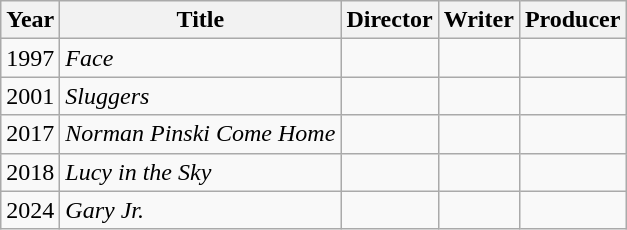<table class="wikitable">
<tr>
<th>Year</th>
<th>Title</th>
<th>Director</th>
<th>Writer</th>
<th>Producer</th>
</tr>
<tr>
<td>1997</td>
<td><em>Face</em></td>
<td></td>
<td></td>
<td></td>
</tr>
<tr>
<td>2001</td>
<td><em>Sluggers</em></td>
<td></td>
<td></td>
<td></td>
</tr>
<tr>
<td>2017</td>
<td><em>Norman Pinski Come Home</em></td>
<td></td>
<td></td>
<td></td>
</tr>
<tr>
<td>2018</td>
<td><em>Lucy in the Sky</em></td>
<td></td>
<td></td>
<td></td>
</tr>
<tr>
<td>2024</td>
<td><em>Gary Jr.</em></td>
<td></td>
<td></td>
<td></td>
</tr>
</table>
